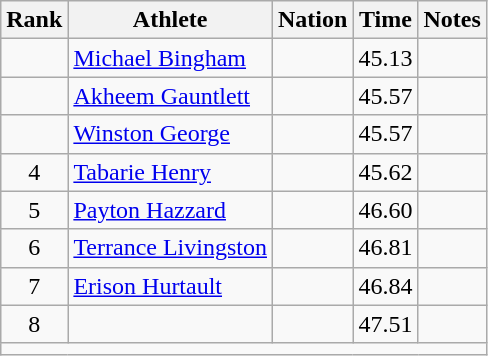<table class="wikitable mw-datatable sortable" style="text-align:center;">
<tr>
<th>Rank</th>
<th>Athlete</th>
<th>Nation</th>
<th>Time</th>
<th>Notes</th>
</tr>
<tr>
<td></td>
<td align=left><a href='#'>Michael Bingham</a></td>
<td align=left></td>
<td>45.13</td>
<td></td>
</tr>
<tr>
<td></td>
<td align=left><a href='#'>Akheem Gauntlett</a></td>
<td align=left></td>
<td>45.57</td>
<td></td>
</tr>
<tr>
<td></td>
<td align=left><a href='#'>Winston George</a></td>
<td align=left></td>
<td>45.57</td>
<td><strong></strong></td>
</tr>
<tr>
<td>4</td>
<td align=left><a href='#'>Tabarie Henry</a></td>
<td align=left></td>
<td>45.62</td>
<td></td>
</tr>
<tr>
<td>5</td>
<td align=left><a href='#'>Payton Hazzard</a></td>
<td align=left></td>
<td>46.60</td>
<td></td>
</tr>
<tr>
<td>6</td>
<td align=left><a href='#'>Terrance Livingston</a></td>
<td align=left></td>
<td>46.81</td>
<td></td>
</tr>
<tr>
<td>7</td>
<td align=left><a href='#'>Erison Hurtault</a></td>
<td align=left></td>
<td>46.84</td>
<td></td>
</tr>
<tr>
<td>8</td>
<td align=left><a href='#'></a></td>
<td align=left></td>
<td>47.51</td>
<td></td>
</tr>
<tr class="sortbottom">
<td colspan=5></td>
</tr>
</table>
